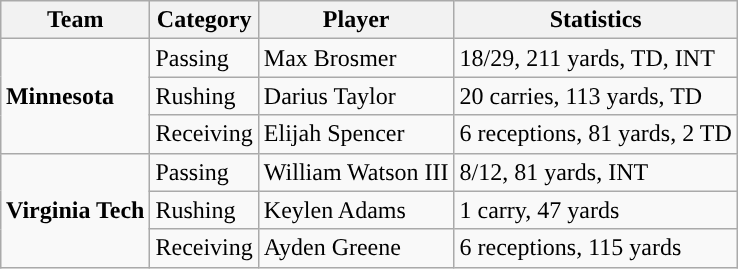<table class="wikitable" style="float: right;">
<tr>
<th>Team</th>
<th>Category</th>
<th>Player</th>
<th>Statistics</th>
</tr>
<tr>
<td rowspan=3><strong>Minnesota</strong></td>
<td>Passing</td>
<td>Max Brosmer</td>
<td>18/29, 211 yards, TD, INT</td>
</tr>
<tr>
<td>Rushing</td>
<td>Darius Taylor</td>
<td>20 carries, 113 yards, TD</td>
</tr>
<tr>
<td>Receiving</td>
<td>Elijah Spencer</td>
<td>6 receptions, 81 yards, 2 TD</td>
</tr>
<tr>
<td rowspan=3><strong>Virginia Tech</strong></td>
<td>Passing</td>
<td>William Watson III</td>
<td>8/12, 81 yards, INT</td>
</tr>
<tr>
<td>Rushing</td>
<td>Keylen Adams</td>
<td>1 carry, 47 yards</td>
</tr>
<tr>
<td>Receiving</td>
<td>Ayden Greene</td>
<td>6 receptions, 115 yards</td>
</tr>
</table>
